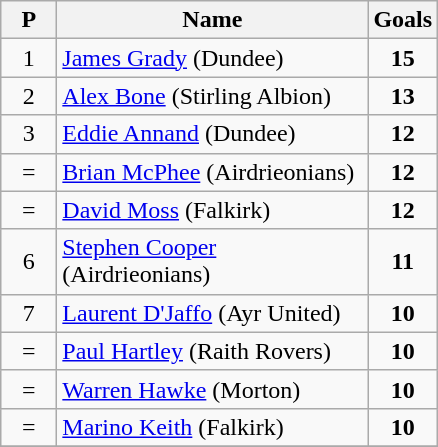<table class="wikitable" style="text-align: center;">
<tr>
<th width=30>P</th>
<th width=200>Name</th>
<th width=30>Goals</th>
</tr>
<tr>
<td>1</td>
<td style="text-align:left;"> <a href='#'>James Grady</a> (Dundee)</td>
<td><strong>15</strong></td>
</tr>
<tr>
<td>2</td>
<td style="text-align:left;"> <a href='#'>Alex Bone</a> (Stirling Albion)</td>
<td><strong>13</strong></td>
</tr>
<tr>
<td>3</td>
<td style="text-align:left;"> <a href='#'>Eddie Annand</a> (Dundee)</td>
<td><strong>12</strong></td>
</tr>
<tr>
<td>=</td>
<td style="text-align:left;"> <a href='#'>Brian McPhee</a> (Airdrieonians)</td>
<td><strong>12</strong></td>
</tr>
<tr>
<td>=</td>
<td style="text-align:left;"> <a href='#'>David Moss</a> (Falkirk)</td>
<td><strong>12</strong></td>
</tr>
<tr>
<td>6</td>
<td style="text-align:left;"> <a href='#'>Stephen Cooper</a> (Airdrieonians)</td>
<td><strong>11</strong></td>
</tr>
<tr>
<td>7</td>
<td style="text-align:left;"> <a href='#'>Laurent D'Jaffo</a> (Ayr United)</td>
<td><strong>10</strong></td>
</tr>
<tr>
<td>=</td>
<td style="text-align:left;"> <a href='#'>Paul Hartley</a> (Raith Rovers)</td>
<td><strong>10</strong></td>
</tr>
<tr>
<td>=</td>
<td style="text-align:left;"> <a href='#'>Warren Hawke</a> (Morton)</td>
<td><strong>10</strong></td>
</tr>
<tr>
<td>=</td>
<td style="text-align:left;"> <a href='#'>Marino Keith</a> (Falkirk)</td>
<td><strong>10</strong></td>
</tr>
<tr>
</tr>
</table>
